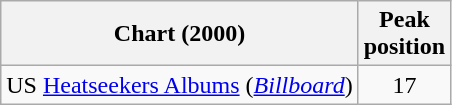<table class="wikitable">
<tr>
<th>Chart (2000)</th>
<th>Peak<br>position</th>
</tr>
<tr>
<td>US <a href='#'>Heatseekers Albums</a> (<em><a href='#'>Billboard</a></em>)</td>
<td style="text-align:center;">17</td>
</tr>
</table>
